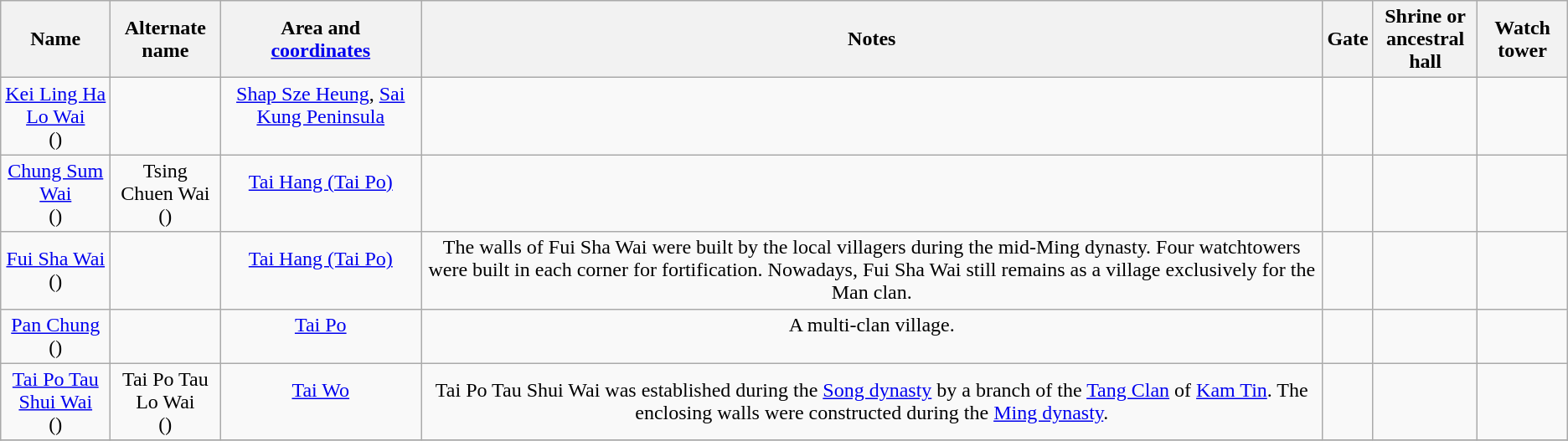<table class="wikitable sortable" style="text-align:center" style="width:95%">
<tr>
<th style="width:80px;">Name</th>
<th style="width:80px;">Alternate name</th>
<th>Area and<br><a href='#'>coordinates</a></th>
<th>Notes</th>
<th>Gate</th>
<th>Shrine or<br>ancestral hall</th>
<th>Watch tower</th>
</tr>
<tr>
<td style="text-align:center"><a href='#'>Kei Ling Ha Lo Wai</a><br>()</td>
<td></td>
<td style="text-align:center"><a href='#'>Shap Sze Heung</a>, <a href='#'>Sai Kung Peninsula</a><br><br></td>
<td></td>
<td></td>
<td></td>
<td></td>
</tr>
<tr>
<td style="text-align:center"><a href='#'>Chung Sum Wai</a><br>()</td>
<td style="text-align:center">Tsing Chuen Wai<br>()</td>
<td style="text-align:center"><a href='#'>Tai Hang (Tai Po)</a><br><br></td>
<td></td>
<td></td>
<td></td>
<td></td>
</tr>
<tr>
<td style="text-align:center"><a href='#'>Fui Sha Wai</a><br>()</td>
<td></td>
<td style="text-align:center"><a href='#'>Tai Hang (Tai Po)</a><br><br></td>
<td>The walls of Fui Sha Wai were built by the local villagers during the mid-Ming dynasty. Four watchtowers were built in each corner for fortification. Nowadays, Fui Sha Wai still remains as a village exclusively for the Man clan.</td>
<td></td>
<td></td>
<td></td>
</tr>
<tr>
<td style="text-align:center"><a href='#'>Pan Chung</a><br>()</td>
<td></td>
<td style="text-align:center"><a href='#'>Tai Po</a><br><br></td>
<td>A multi-clan village.<br><br>  </td>
<td></td>
<td></td>
<td></td>
</tr>
<tr>
<td style="text-align:center"><a href='#'>Tai Po Tau Shui Wai</a><br>()</td>
<td style="text-align:center">Tai Po Tau Lo Wai<br>()</td>
<td style="text-align:center"><a href='#'>Tai Wo</a><br><br></td>
<td>Tai Po Tau Shui Wai was established during the <a href='#'>Song dynasty</a> by a branch of the <a href='#'>Tang Clan</a> of <a href='#'>Kam Tin</a>. The enclosing walls were constructed during the <a href='#'>Ming dynasty</a>.</td>
<td></td>
<td></td>
<td></td>
</tr>
<tr>
</tr>
</table>
